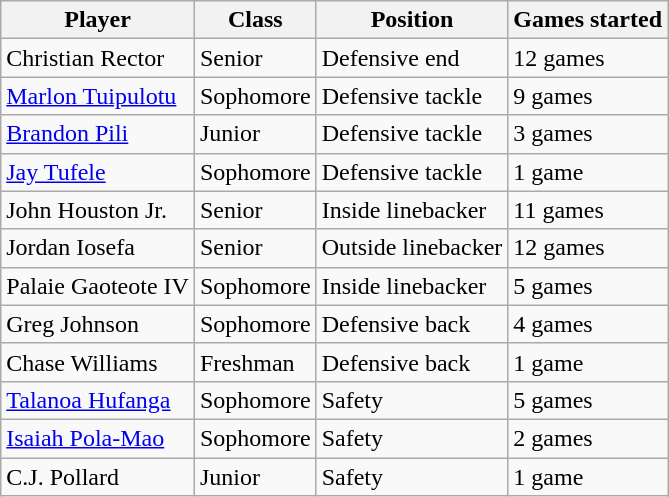<table class="wikitable" border="1">
<tr ;>
<th>Player</th>
<th>Class</th>
<th>Position</th>
<th>Games started</th>
</tr>
<tr>
<td>Christian Rector</td>
<td>Senior </td>
<td>Defensive end</td>
<td>12 games</td>
</tr>
<tr>
<td><a href='#'>Marlon Tuipulotu</a></td>
<td>Sophomore </td>
<td>Defensive tackle</td>
<td>9 games</td>
</tr>
<tr>
<td><a href='#'>Brandon Pili</a></td>
<td>Junior</td>
<td>Defensive tackle</td>
<td>3 games</td>
</tr>
<tr>
<td><a href='#'>Jay Tufele</a></td>
<td>Sophomore </td>
<td>Defensive tackle</td>
<td>1 game</td>
</tr>
<tr>
<td>John Houston Jr.</td>
<td>Senior </td>
<td>Inside linebacker</td>
<td>11 games</td>
</tr>
<tr>
<td>Jordan Iosefa</td>
<td>Senior</td>
<td>Outside linebacker</td>
<td>12 games</td>
</tr>
<tr>
<td>Palaie Gaoteote IV</td>
<td>Sophomore</td>
<td>Inside linebacker</td>
<td>5 games</td>
</tr>
<tr>
<td>Greg Johnson</td>
<td>Sophomore </td>
<td>Defensive back</td>
<td>4 games</td>
</tr>
<tr>
<td>Chase Williams</td>
<td>Freshman </td>
<td>Defensive back</td>
<td>1 game</td>
</tr>
<tr>
<td><a href='#'>Talanoa Hufanga</a></td>
<td>Sophomore</td>
<td>Safety</td>
<td>5 games</td>
</tr>
<tr>
<td><a href='#'>Isaiah Pola-Mao</a></td>
<td>Sophomore </td>
<td>Safety</td>
<td>2 games</td>
</tr>
<tr>
<td>C.J. Pollard</td>
<td>Junior </td>
<td>Safety</td>
<td>1 game</td>
</tr>
</table>
